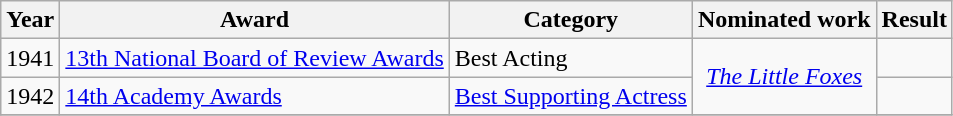<table class="wikitable sortable">
<tr>
<th>Year</th>
<th>Award</th>
<th>Category</th>
<th>Nominated work</th>
<th>Result</th>
</tr>
<tr>
<td>1941</td>
<td><a href='#'>13th National Board of Review Awards</a></td>
<td>Best Acting</td>
<td rowspan="2" style="text-align:center;"><em><a href='#'>The Little Foxes</a></em></td>
<td></td>
</tr>
<tr>
<td>1942</td>
<td><a href='#'>14th Academy Awards</a></td>
<td><a href='#'>Best Supporting Actress</a></td>
<td></td>
</tr>
<tr>
</tr>
</table>
